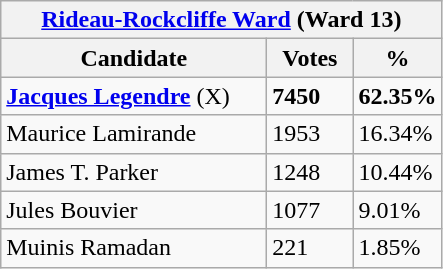<table class="wikitable">
<tr>
<th colspan="3"><a href='#'>Rideau-Rockcliffe Ward</a> (Ward 13)</th>
</tr>
<tr>
<th style="width: 170px">Candidate</th>
<th style="width: 50px">Votes</th>
<th style="width: 40px">%</th>
</tr>
<tr>
<td><strong><a href='#'>Jacques Legendre</a></strong> (X)</td>
<td><strong>7450</strong></td>
<td><strong>62.35%</strong></td>
</tr>
<tr>
<td>Maurice Lamirande</td>
<td>1953</td>
<td>16.34%</td>
</tr>
<tr>
<td>James T. Parker</td>
<td>1248</td>
<td>10.44%</td>
</tr>
<tr>
<td>Jules Bouvier</td>
<td>1077</td>
<td>9.01%</td>
</tr>
<tr>
<td>Muinis Ramadan</td>
<td>221</td>
<td>1.85%</td>
</tr>
</table>
